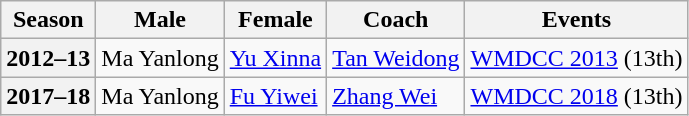<table class="wikitable">
<tr>
<th scope="col">Season</th>
<th scope="col">Male</th>
<th scope="col">Female</th>
<th scope="col">Coach</th>
<th scope="col">Events</th>
</tr>
<tr>
<th scope="row">2012–13</th>
<td>Ma Yanlong</td>
<td><a href='#'>Yu Xinna</a></td>
<td><a href='#'>Tan Weidong</a></td>
<td><a href='#'>WMDCC 2013</a> (13th)</td>
</tr>
<tr>
<th scope="row">2017–18</th>
<td>Ma Yanlong</td>
<td><a href='#'>Fu Yiwei</a></td>
<td><a href='#'>Zhang Wei</a></td>
<td><a href='#'>WMDCC 2018</a> (13th)</td>
</tr>
</table>
